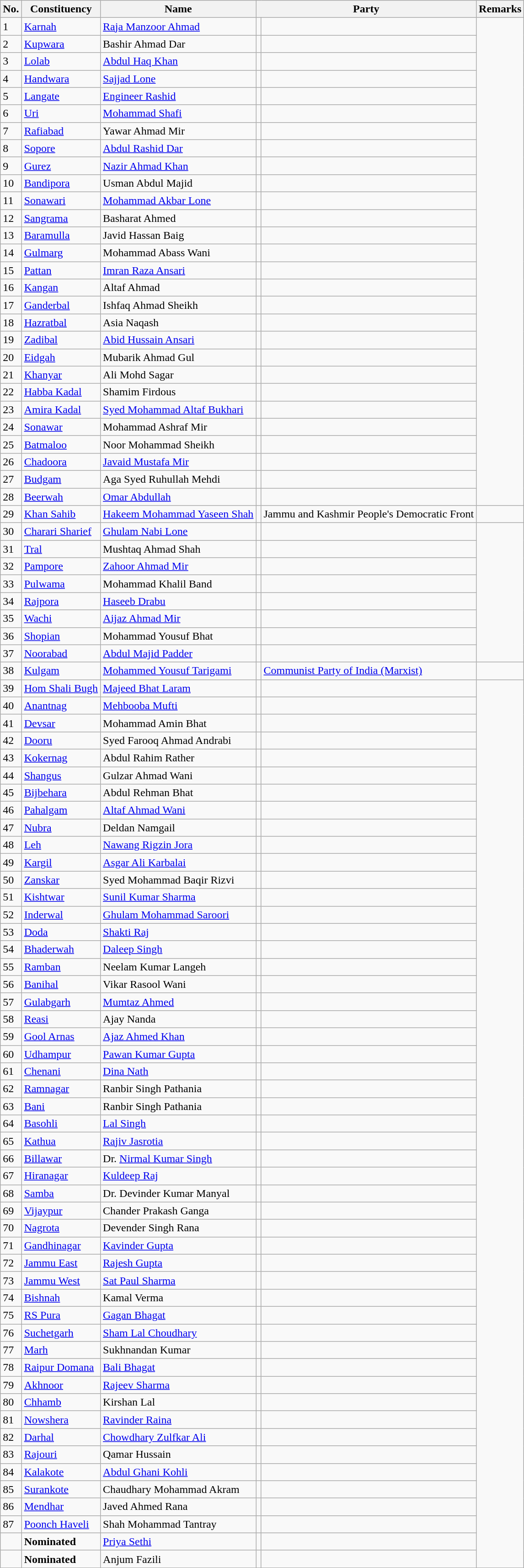<table class="wikitable sortable">
<tr>
<th>No.</th>
<th>Constituency</th>
<th>Name</th>
<th colspan=2>Party</th>
<th>Remarks</th>
</tr>
<tr>
<td>1</td>
<td><a href='#'>Karnah</a></td>
<td><a href='#'>Raja Manzoor Ahmad</a></td>
<td></td>
<td></td>
</tr>
<tr>
<td>2</td>
<td><a href='#'>Kupwara</a></td>
<td>Bashir Ahmad Dar</td>
<td></td>
<td></td>
</tr>
<tr>
<td>3</td>
<td><a href='#'>Lolab</a></td>
<td><a href='#'>Abdul Haq Khan</a></td>
<td></td>
<td></td>
</tr>
<tr>
<td>4</td>
<td><a href='#'>Handwara</a></td>
<td><a href='#'>Sajjad Lone</a></td>
<td></td>
<td></td>
</tr>
<tr>
<td>5</td>
<td><a href='#'>Langate</a></td>
<td><a href='#'>Engineer Rashid</a></td>
<td></td>
<td></td>
</tr>
<tr>
<td>6</td>
<td><a href='#'>Uri</a></td>
<td><a href='#'>Mohammad Shafi</a></td>
<td></td>
<td></td>
</tr>
<tr>
<td>7</td>
<td><a href='#'>Rafiabad</a></td>
<td>Yawar Ahmad Mir</td>
<td></td>
<td></td>
</tr>
<tr>
<td>8</td>
<td><a href='#'>Sopore</a></td>
<td><a href='#'>Abdul Rashid Dar</a></td>
<td></td>
<td></td>
</tr>
<tr>
<td>9</td>
<td><a href='#'>Gurez</a></td>
<td><a href='#'>Nazir Ahmad Khan</a></td>
<td></td>
<td></td>
</tr>
<tr>
<td>10</td>
<td><a href='#'>Bandipora</a></td>
<td>Usman Abdul Majid</td>
<td></td>
<td></td>
</tr>
<tr>
<td>11</td>
<td><a href='#'>Sonawari</a></td>
<td><a href='#'>Mohammad Akbar Lone</a></td>
<td></td>
<td></td>
</tr>
<tr>
<td>12</td>
<td><a href='#'>Sangrama</a></td>
<td>Basharat Ahmed</td>
<td></td>
<td></td>
</tr>
<tr>
<td>13</td>
<td><a href='#'>Baramulla</a></td>
<td>Javid Hassan Baig</td>
<td></td>
<td></td>
</tr>
<tr>
<td>14</td>
<td><a href='#'>Gulmarg</a></td>
<td>Mohammad Abass Wani</td>
<td></td>
<td></td>
</tr>
<tr>
<td>15</td>
<td><a href='#'>Pattan</a></td>
<td><a href='#'>Imran Raza Ansari</a></td>
<td></td>
<td></td>
</tr>
<tr>
<td>16</td>
<td><a href='#'>Kangan</a></td>
<td>Altaf Ahmad</td>
<td></td>
<td></td>
</tr>
<tr>
<td>17</td>
<td><a href='#'>Ganderbal</a></td>
<td>Ishfaq Ahmad Sheikh</td>
<td></td>
<td></td>
</tr>
<tr>
<td>18</td>
<td><a href='#'>Hazratbal</a></td>
<td>Asia Naqash</td>
<td></td>
<td></td>
</tr>
<tr>
<td>19</td>
<td><a href='#'>Zadibal</a></td>
<td><a href='#'>Abid Hussain Ansari</a></td>
<td></td>
<td></td>
</tr>
<tr>
<td>20</td>
<td><a href='#'>Eidgah</a></td>
<td>Mubarik Ahmad Gul</td>
<td></td>
<td></td>
</tr>
<tr>
<td>21</td>
<td><a href='#'>Khanyar</a></td>
<td>Ali Mohd Sagar</td>
<td></td>
<td></td>
</tr>
<tr>
<td>22</td>
<td><a href='#'>Habba Kadal</a></td>
<td>Shamim Firdous</td>
<td></td>
<td></td>
</tr>
<tr>
<td>23</td>
<td><a href='#'>Amira Kadal</a></td>
<td><a href='#'>Syed Mohammad Altaf Bukhari</a></td>
<td></td>
<td></td>
</tr>
<tr>
<td>24</td>
<td><a href='#'>Sonawar</a></td>
<td>Mohammad Ashraf Mir</td>
<td></td>
<td></td>
</tr>
<tr>
<td>25</td>
<td><a href='#'>Batmaloo</a></td>
<td>Noor Mohammad Sheikh</td>
<td></td>
<td></td>
</tr>
<tr>
<td>26</td>
<td><a href='#'>Chadoora</a></td>
<td><a href='#'>Javaid Mustafa Mir</a></td>
<td></td>
<td></td>
</tr>
<tr>
<td>27</td>
<td><a href='#'>Budgam</a></td>
<td>Aga Syed Ruhullah Mehdi</td>
<td></td>
<td></td>
</tr>
<tr>
<td>28</td>
<td><a href='#'>Beerwah</a></td>
<td><a href='#'>Omar Abdullah</a></td>
<td></td>
<td></td>
</tr>
<tr>
<td>29</td>
<td><a href='#'>Khan Sahib</a></td>
<td><a href='#'>Hakeem Mohammad Yaseen Shah</a></td>
<td bgcolor=></td>
<td>Jammu and Kashmir People's Democratic Front</td>
<td></td>
</tr>
<tr>
<td>30</td>
<td><a href='#'>Charari Sharief</a></td>
<td><a href='#'>Ghulam Nabi Lone</a></td>
<td></td>
<td></td>
</tr>
<tr>
<td>31</td>
<td><a href='#'>Tral</a></td>
<td>Mushtaq Ahmad Shah</td>
<td></td>
<td></td>
</tr>
<tr>
<td>32</td>
<td><a href='#'>Pampore</a></td>
<td><a href='#'>Zahoor Ahmad Mir</a></td>
<td></td>
<td></td>
</tr>
<tr>
<td>33</td>
<td><a href='#'>Pulwama</a></td>
<td>Mohammad Khalil Band</td>
<td></td>
<td></td>
</tr>
<tr>
<td>34</td>
<td><a href='#'>Rajpora</a></td>
<td><a href='#'>Haseeb Drabu</a></td>
<td></td>
<td></td>
</tr>
<tr>
<td>35</td>
<td><a href='#'>Wachi</a></td>
<td><a href='#'>Aijaz Ahmad Mir</a></td>
<td></td>
<td></td>
</tr>
<tr>
<td>36</td>
<td><a href='#'>Shopian</a></td>
<td>Mohammad Yousuf Bhat</td>
<td></td>
<td></td>
</tr>
<tr>
<td>37</td>
<td><a href='#'>Noorabad</a></td>
<td><a href='#'>Abdul Majid Padder</a></td>
<td></td>
<td></td>
</tr>
<tr>
<td>38</td>
<td><a href='#'>Kulgam</a></td>
<td><a href='#'>Mohammed Yousuf Tarigami</a></td>
<td bgcolor=></td>
<td><a href='#'>Communist Party of India (Marxist)</a></td>
<td></td>
</tr>
<tr>
<td>39</td>
<td><a href='#'>Hom Shali Bugh</a></td>
<td><a href='#'>Majeed Bhat Laram</a></td>
<td></td>
<td></td>
</tr>
<tr>
<td>40</td>
<td><a href='#'>Anantnag</a></td>
<td><a href='#'>Mehbooba Mufti</a></td>
<td></td>
<td></td>
</tr>
<tr>
<td>41</td>
<td><a href='#'>Devsar</a></td>
<td>Mohammad Amin Bhat</td>
<td></td>
<td></td>
</tr>
<tr>
<td>42</td>
<td><a href='#'>Dooru</a></td>
<td>Syed Farooq Ahmad Andrabi</td>
<td></td>
<td></td>
</tr>
<tr>
<td>43</td>
<td><a href='#'>Kokernag</a></td>
<td>Abdul Rahim Rather</td>
<td></td>
<td></td>
</tr>
<tr>
<td>44</td>
<td><a href='#'>Shangus</a></td>
<td>Gulzar Ahmad Wani</td>
<td></td>
<td></td>
</tr>
<tr>
<td>45</td>
<td><a href='#'>Bijbehara</a></td>
<td>Abdul Rehman Bhat</td>
<td></td>
<td></td>
</tr>
<tr>
<td>46</td>
<td><a href='#'>Pahalgam</a></td>
<td><a href='#'>Altaf Ahmad Wani</a></td>
<td></td>
<td></td>
</tr>
<tr>
<td>47</td>
<td><a href='#'>Nubra</a></td>
<td>Deldan Namgail</td>
<td></td>
<td></td>
</tr>
<tr>
<td>48</td>
<td><a href='#'>Leh</a></td>
<td><a href='#'>Nawang Rigzin Jora</a></td>
<td></td>
<td></td>
</tr>
<tr>
<td>49</td>
<td><a href='#'>Kargil</a></td>
<td><a href='#'>Asgar Ali Karbalai</a></td>
<td></td>
<td></td>
</tr>
<tr>
<td>50</td>
<td><a href='#'>Zanskar</a></td>
<td>Syed Mohammad Baqir Rizvi</td>
<td></td>
<td></td>
</tr>
<tr>
<td>51</td>
<td><a href='#'>Kishtwar</a></td>
<td><a href='#'>Sunil Kumar Sharma</a></td>
<td></td>
<td></td>
</tr>
<tr>
<td>52</td>
<td><a href='#'>Inderwal</a></td>
<td><a href='#'>Ghulam Mohammad Saroori</a></td>
<td></td>
<td></td>
</tr>
<tr>
<td>53</td>
<td><a href='#'>Doda</a></td>
<td><a href='#'>Shakti Raj</a></td>
<td></td>
<td></td>
</tr>
<tr>
<td>54</td>
<td><a href='#'>Bhaderwah</a></td>
<td><a href='#'>Daleep Singh</a></td>
<td></td>
<td></td>
</tr>
<tr>
<td>55</td>
<td><a href='#'>Ramban</a></td>
<td>Neelam Kumar Langeh</td>
<td></td>
<td></td>
</tr>
<tr>
<td>56</td>
<td><a href='#'>Banihal</a></td>
<td>Vikar Rasool Wani</td>
<td></td>
<td></td>
</tr>
<tr>
<td>57</td>
<td><a href='#'>Gulabgarh</a></td>
<td><a href='#'>Mumtaz Ahmed</a></td>
<td></td>
<td></td>
</tr>
<tr>
<td>58</td>
<td><a href='#'>Reasi</a></td>
<td>Ajay Nanda</td>
<td></td>
<td></td>
</tr>
<tr>
<td>59</td>
<td><a href='#'>Gool Arnas</a></td>
<td><a href='#'>Ajaz Ahmed Khan</a></td>
<td></td>
<td></td>
</tr>
<tr>
<td>60</td>
<td><a href='#'>Udhampur</a></td>
<td><a href='#'>Pawan Kumar Gupta</a></td>
<td></td>
<td></td>
</tr>
<tr>
<td>61</td>
<td><a href='#'>Chenani</a></td>
<td><a href='#'>Dina Nath</a></td>
<td></td>
<td></td>
</tr>
<tr>
<td>62</td>
<td><a href='#'>Ramnagar</a></td>
<td>Ranbir Singh Pathania</td>
<td></td>
<td></td>
</tr>
<tr>
<td>63</td>
<td><a href='#'>Bani</a></td>
<td>Ranbir Singh Pathania</td>
<td></td>
<td></td>
</tr>
<tr>
<td>64</td>
<td><a href='#'>Basohli</a></td>
<td><a href='#'>Lal Singh</a></td>
<td></td>
<td></td>
</tr>
<tr>
<td>65</td>
<td><a href='#'>Kathua</a></td>
<td><a href='#'>Rajiv Jasrotia</a></td>
<td></td>
<td></td>
</tr>
<tr>
<td>66</td>
<td><a href='#'>Billawar</a></td>
<td>Dr. <a href='#'>Nirmal Kumar Singh</a></td>
<td></td>
<td></td>
</tr>
<tr>
<td>67</td>
<td><a href='#'>Hiranagar</a></td>
<td><a href='#'>Kuldeep Raj</a></td>
<td></td>
<td></td>
</tr>
<tr>
<td>68</td>
<td><a href='#'>Samba</a></td>
<td>Dr. Devinder Kumar Manyal</td>
<td></td>
<td></td>
</tr>
<tr>
<td>69</td>
<td><a href='#'>Vijaypur</a></td>
<td>Chander Prakash Ganga</td>
<td></td>
<td></td>
</tr>
<tr>
<td>70</td>
<td><a href='#'>Nagrota</a></td>
<td>Devender Singh Rana</td>
<td></td>
<td></td>
</tr>
<tr>
<td>71</td>
<td><a href='#'>Gandhinagar</a></td>
<td><a href='#'>Kavinder Gupta</a></td>
<td></td>
<td></td>
</tr>
<tr>
<td>72</td>
<td><a href='#'>Jammu East</a></td>
<td><a href='#'>Rajesh Gupta</a></td>
<td></td>
<td></td>
</tr>
<tr>
<td>73</td>
<td><a href='#'>Jammu West</a></td>
<td><a href='#'>Sat Paul Sharma</a></td>
<td></td>
<td></td>
</tr>
<tr>
<td>74</td>
<td><a href='#'>Bishnah</a></td>
<td>Kamal Verma</td>
<td></td>
<td></td>
</tr>
<tr>
<td>75</td>
<td><a href='#'>RS Pura</a></td>
<td><a href='#'>Gagan Bhagat</a></td>
<td></td>
<td></td>
</tr>
<tr>
<td>76</td>
<td><a href='#'>Suchetgarh</a></td>
<td><a href='#'>Sham Lal Choudhary</a></td>
<td></td>
<td></td>
</tr>
<tr>
<td>77</td>
<td><a href='#'>Marh</a></td>
<td>Sukhnandan Kumar</td>
<td></td>
<td></td>
</tr>
<tr>
<td>78</td>
<td><a href='#'>Raipur Domana</a></td>
<td><a href='#'>Bali Bhagat</a></td>
<td></td>
<td></td>
</tr>
<tr>
<td>79</td>
<td><a href='#'>Akhnoor</a></td>
<td><a href='#'>Rajeev Sharma</a></td>
<td></td>
<td></td>
</tr>
<tr>
<td>80</td>
<td><a href='#'>Chhamb</a></td>
<td>Kirshan Lal</td>
<td></td>
<td></td>
</tr>
<tr>
<td>81</td>
<td><a href='#'>Nowshera</a></td>
<td><a href='#'>Ravinder Raina</a></td>
<td></td>
<td></td>
</tr>
<tr>
<td>82</td>
<td><a href='#'>Darhal</a></td>
<td><a href='#'>Chowdhary Zulfkar Ali</a></td>
<td></td>
<td></td>
</tr>
<tr>
<td>83</td>
<td><a href='#'>Rajouri</a></td>
<td>Qamar Hussain</td>
<td></td>
<td></td>
</tr>
<tr>
<td>84</td>
<td><a href='#'>Kalakote</a></td>
<td><a href='#'>Abdul Ghani Kohli</a></td>
<td></td>
<td></td>
</tr>
<tr>
<td>85</td>
<td><a href='#'>Surankote</a></td>
<td>Chaudhary Mohammad Akram</td>
<td></td>
<td></td>
</tr>
<tr>
<td>86</td>
<td><a href='#'>Mendhar</a></td>
<td>Javed Ahmed Rana</td>
<td></td>
<td></td>
</tr>
<tr>
<td>87</td>
<td><a href='#'>Poonch Haveli</a></td>
<td>Shah Mohammad Tantray</td>
<td></td>
<td></td>
</tr>
<tr>
<td></td>
<td><strong>Nominated</strong></td>
<td><a href='#'>Priya Sethi</a></td>
<td></td>
<td></td>
</tr>
<tr>
<td></td>
<td><strong>Nominated</strong></td>
<td>Anjum Fazili</td>
<td></td>
<td></td>
</tr>
<tr>
</tr>
</table>
